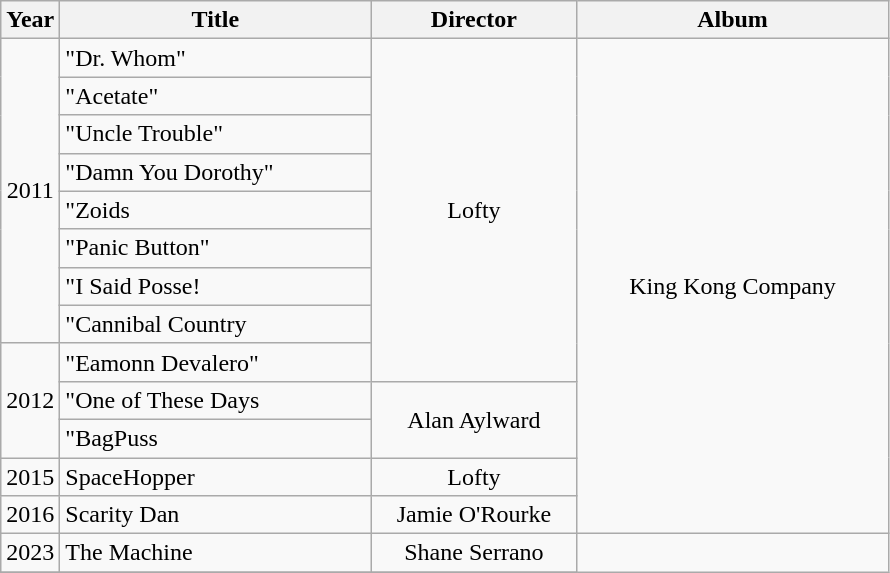<table class="wikitable">
<tr>
<th>Year</th>
<th style="width:200px;">Title</th>
<th style="width:130px;">Director</th>
<th style="width:200px;">Album</th>
</tr>
<tr>
<td style="text-align:center;" rowspan="8">2011</td>
<td>"Dr. Whom"</td>
<td style="text-align:center;" rowspan="9">Lofty</td>
<td style="text-align:center;" rowspan="13">King Kong Company</td>
</tr>
<tr>
<td>"Acetate"</td>
</tr>
<tr>
<td>"Uncle Trouble"</td>
</tr>
<tr>
<td>"Damn You Dorothy"</td>
</tr>
<tr>
<td>"Zoids</td>
</tr>
<tr>
<td>"Panic Button"</td>
</tr>
<tr>
<td>"I Said Posse!</td>
</tr>
<tr>
<td>"Cannibal Country</td>
</tr>
<tr>
<td style="text-align:center;" rowspan="3">2012</td>
<td>"Eamonn Devalero"</td>
</tr>
<tr>
<td>"One of These Days</td>
<td style="text-align:center;" rowspan="2">Alan Aylward</td>
</tr>
<tr>
<td>"BagPuss</td>
</tr>
<tr>
<td>2015</td>
<td>SpaceHopper</td>
<td style="text-align:center;" rowspan="1">Lofty</td>
</tr>
<tr>
<td>2016</td>
<td>Scarity Dan</td>
<td style="text-align:center;" rowspan="1">Jamie O'Rourke</td>
</tr>
<tr>
<td>2023</td>
<td>The Machine</td>
<td style="text-align:center;" rowspan="1">Shane Serrano</td>
</tr>
<tr>
</tr>
</table>
